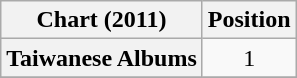<table class="wikitable plainrowheaders">
<tr>
<th>Chart (2011)</th>
<th>Position</th>
</tr>
<tr>
<th scope="row">Taiwanese Albums</th>
<td style="text-align:center;">1</td>
</tr>
<tr>
</tr>
</table>
